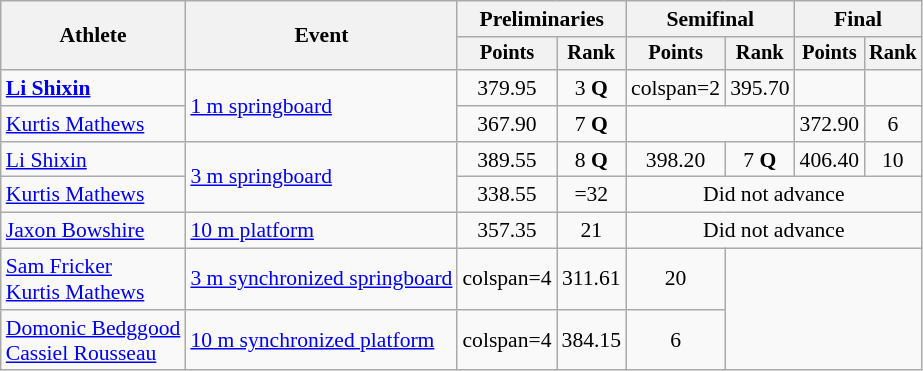<table class="wikitable" style="text-align:center; font-size:90%;">
<tr>
<th rowspan=2>Athlete</th>
<th rowspan=2>Event</th>
<th colspan=2>Preliminaries</th>
<th colspan=2>Semifinal</th>
<th colspan=2>Final</th>
</tr>
<tr style="font-size:95%">
<th>Points</th>
<th>Rank</th>
<th>Points</th>
<th>Rank</th>
<th>Points</th>
<th>Rank</th>
</tr>
<tr>
<td align="left"><strong><a href='#'>Li Shixin</a></strong></td>
<td rowspan="2" align="left"><a href='#'>1 m springboard</a></td>
<td>379.95</td>
<td>3 <strong>Q</strong></td>
<td>colspan=2 </td>
<td>395.70</td>
<td></td>
</tr>
<tr>
<td align="left"><a href='#'>Kurtis Mathews</a></td>
<td>367.90</td>
<td>7 <strong>Q</strong></td>
<td colspan="2"></td>
<td>372.90</td>
<td>6</td>
</tr>
<tr>
<td align="left"><a href='#'>Li Shixin</a></td>
<td rowspan="2" align="left"><a href='#'>3 m springboard</a></td>
<td>389.55</td>
<td>8 <strong>Q</strong></td>
<td>398.20</td>
<td>7 <strong>Q</strong></td>
<td>406.40</td>
<td>10</td>
</tr>
<tr>
<td align="left"><a href='#'>Kurtis Mathews</a></td>
<td>338.55</td>
<td>=32</td>
<td colspan="4">Did not advance</td>
</tr>
<tr>
<td align="left"><a href='#'>Jaxon Bowshire</a></td>
<td align="left"><a href='#'>10 m platform</a></td>
<td>357.35</td>
<td>21</td>
<td colspan="4">Did not advance</td>
</tr>
<tr>
<td align=left><a href='#'>Sam Fricker</a><br><a href='#'>Kurtis Mathews</a></td>
<td align=left><a href='#'>3 m synchronized springboard</a></td>
<td>colspan=4 </td>
<td>311.61</td>
<td>20</td>
</tr>
<tr>
<td align=left><a href='#'>Domonic Bedggood</a><br><a href='#'>Cassiel Rousseau</a></td>
<td align=left><a href='#'>10 m synchronized platform</a></td>
<td>colspan=4 </td>
<td>384.15</td>
<td>6</td>
</tr>
</table>
